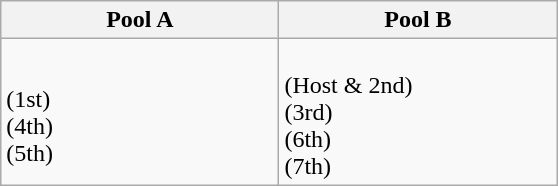<table class="wikitable">
<tr>
<th width=25%>Pool A</th>
<th width=25%>Pool B</th>
</tr>
<tr>
<td><br> (1st)<br>
 (4th)<br>
 (5th)<br>
</td>
<td><br> (Host & 2nd)<br>
 (3rd)<br>
 (6th)<br>
 (7th)</td>
</tr>
</table>
